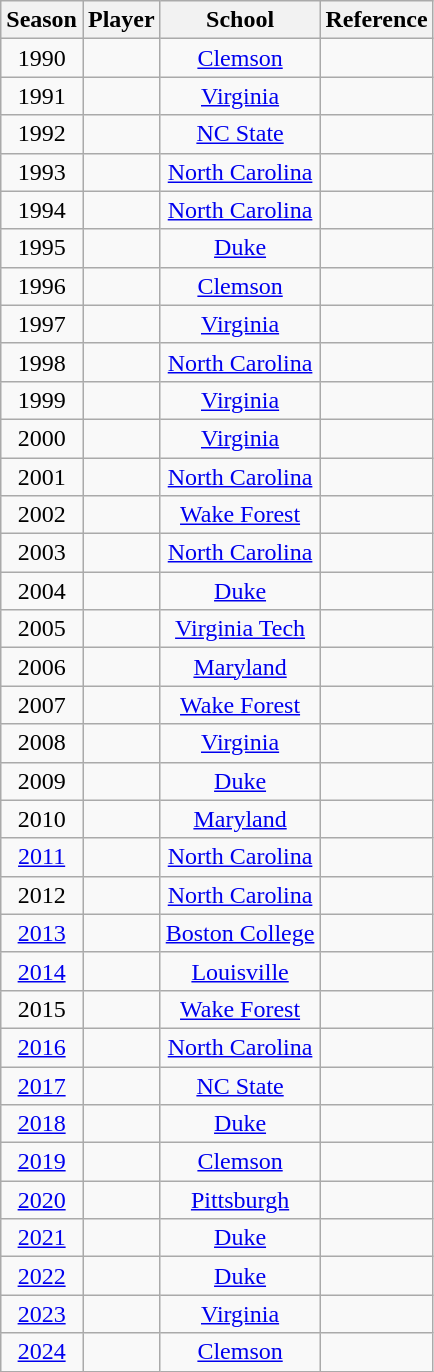<table class="wikitable sortable">
<tr>
<th>Season</th>
<th>Player</th>
<th>School</th>
<th class="unsortable">Reference</th>
</tr>
<tr>
<td align="center">1990</td>
<td align="center"></td>
<td align="center"><a href='#'>Clemson</a></td>
<td align="center"></td>
</tr>
<tr>
<td align="center">1991</td>
<td align="center"></td>
<td align="center"><a href='#'>Virginia</a></td>
<td align="center"></td>
</tr>
<tr>
<td align="center">1992</td>
<td align="center"></td>
<td align="center"><a href='#'>NC State</a></td>
<td align="center"></td>
</tr>
<tr>
<td align="center">1993</td>
<td align="center"></td>
<td align="center"><a href='#'>North Carolina</a></td>
<td align="center"></td>
</tr>
<tr>
<td align="center">1994</td>
<td align="center"></td>
<td align="center"><a href='#'>North Carolina</a></td>
<td align="center"></td>
</tr>
<tr>
<td align="center">1995</td>
<td align="center"></td>
<td align="center"><a href='#'>Duke</a></td>
<td align="center"></td>
</tr>
<tr>
<td align="center">1996</td>
<td align="center"></td>
<td align="center"><a href='#'>Clemson</a></td>
<td align="center"></td>
</tr>
<tr>
<td align="center">1997</td>
<td align="center"></td>
<td align="center"><a href='#'>Virginia</a></td>
<td align="center"></td>
</tr>
<tr>
<td align="center">1998</td>
<td align="center"></td>
<td align="center"><a href='#'>North Carolina</a></td>
<td align="center"></td>
</tr>
<tr>
<td align="center">1999</td>
<td align="center"></td>
<td align="center"><a href='#'>Virginia</a></td>
<td align="center"></td>
</tr>
<tr>
<td align="center">2000</td>
<td align="center"></td>
<td align="center"><a href='#'>Virginia</a></td>
<td align="center"></td>
</tr>
<tr>
<td align="center">2001</td>
<td align="center"></td>
<td align="center"><a href='#'>North Carolina</a></td>
<td align="center"></td>
</tr>
<tr>
<td align="center">2002</td>
<td align="center"></td>
<td align="center"><a href='#'>Wake Forest</a></td>
<td align="center"></td>
</tr>
<tr>
<td align="center">2003</td>
<td align="center"></td>
<td align="center"><a href='#'>North Carolina</a></td>
<td align="center"></td>
</tr>
<tr>
<td align="center">2004</td>
<td align="center"></td>
<td align="center"><a href='#'>Duke</a></td>
<td align="center"></td>
</tr>
<tr>
<td align="center">2005</td>
<td align="center"></td>
<td align="center"><a href='#'>Virginia Tech</a></td>
<td align="center"></td>
</tr>
<tr>
<td align="center">2006</td>
<td align="center"></td>
<td align="center"><a href='#'>Maryland</a></td>
<td align="center"></td>
</tr>
<tr>
<td align="center">2007</td>
<td align="center"></td>
<td align="center"><a href='#'>Wake Forest</a></td>
<td align="center"></td>
</tr>
<tr>
<td align="center">2008</td>
<td align="center"></td>
<td align="center"><a href='#'>Virginia</a></td>
<td align="center"></td>
</tr>
<tr>
<td align="center">2009</td>
<td align="center"></td>
<td align="center"><a href='#'>Duke</a></td>
<td align="center"></td>
</tr>
<tr>
<td align="center">2010</td>
<td align="center"></td>
<td align="center"><a href='#'>Maryland</a></td>
<td align="center"></td>
</tr>
<tr>
<td align="center"><a href='#'>2011</a></td>
<td align="center"></td>
<td align="center"><a href='#'>North Carolina</a></td>
<td align="center"></td>
</tr>
<tr>
<td align="center">2012</td>
<td align="center"></td>
<td align="center"><a href='#'>North Carolina</a></td>
<td align="center"></td>
</tr>
<tr>
<td align="center"><a href='#'>2013</a></td>
<td align="center"></td>
<td align="center"><a href='#'>Boston College</a></td>
<td align="center"></td>
</tr>
<tr>
<td align="center"><a href='#'>2014</a></td>
<td align="center"></td>
<td align="center"><a href='#'>Louisville</a></td>
<td align="center"></td>
</tr>
<tr>
<td align="center">2015</td>
<td align="center"></td>
<td align="center"><a href='#'>Wake Forest</a></td>
<td align="center"></td>
</tr>
<tr>
<td align="center"><a href='#'>2016</a></td>
<td align="center"></td>
<td align="center"><a href='#'>North Carolina</a></td>
<td align="center"></td>
</tr>
<tr>
<td align="center"><a href='#'>2017</a></td>
<td align="center"></td>
<td align="center"><a href='#'>NC State</a></td>
<td align="center"></td>
</tr>
<tr>
<td align="center"><a href='#'>2018</a></td>
<td align="center"></td>
<td align="center"><a href='#'>Duke</a></td>
<td align="center"></td>
</tr>
<tr>
<td align="center"><a href='#'>2019</a></td>
<td align="center"></td>
<td align="center"><a href='#'>Clemson</a></td>
<td align="center"></td>
</tr>
<tr>
<td align="center"><a href='#'>2020</a></td>
<td align="center"></td>
<td align="center"><a href='#'>Pittsburgh</a></td>
<td align="center"></td>
</tr>
<tr>
<td align="center"><a href='#'>2021</a></td>
<td align="center"></td>
<td align="center"><a href='#'>Duke</a></td>
<td align="center"></td>
</tr>
<tr>
<td align="center"><a href='#'>2022</a></td>
<td align="center"></td>
<td align="center"><a href='#'>Duke</a></td>
<td align="center"></td>
</tr>
<tr>
<td align="center"><a href='#'>2023</a></td>
<td align="center"></td>
<td align="center"><a href='#'>Virginia</a></td>
<td align="center"></td>
</tr>
<tr>
<td align="center"><a href='#'>2024</a></td>
<td align="center"></td>
<td align="center"><a href='#'>Clemson</a></td>
<td align="center"></td>
</tr>
</table>
